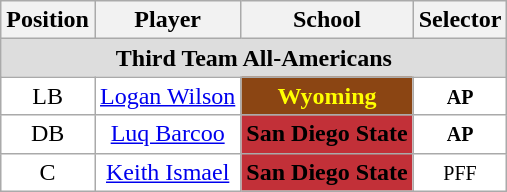<table class="wikitable">
<tr>
<th>Position</th>
<th>Player</th>
<th>School</th>
<th>Selector</th>
</tr>
<tr>
<td colspan="4" style="text-align:center; background:#ddd;"><strong>Third Team All-Americans</strong></td>
</tr>
<tr style="text-align:center;">
<td style="background:white">LB</td>
<td style="background:white"><a href='#'>Logan Wilson</a></td>
<th style="background:#8B4513; color:#FFFF00;">Wyoming</th>
<td style="background:white"><small><strong>AP</strong></small></td>
</tr>
<tr style="text-align:center;">
<td style="background:white">DB</td>
<td style="background:white"><a href='#'>Luq Barcoo</a></td>
<th style="background:#C23038; color:#000000;">San Diego State</th>
<td style="background:white"><small><strong>AP</strong></small></td>
</tr>
<tr style="text-align:center;">
<td style="background:white">C</td>
<td style="background:white"><a href='#'>Keith Ismael</a></td>
<th style="background:#C23038; color:#000000;">San Diego State</th>
<td style="background:white"><small>PFF</small></td>
</tr>
</table>
